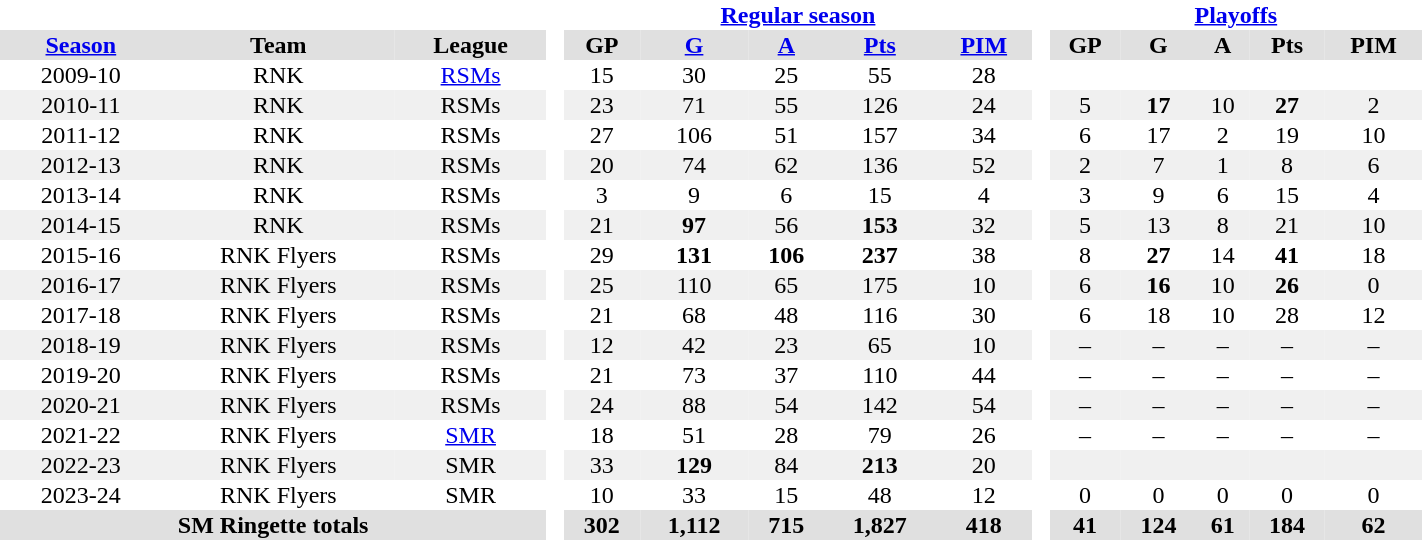<table border="0" cellpadding="1" cellspacing="0" width="75%" style="text-align:center">
<tr>
<th colspan="3" bgcolor="#ffffff"> </th>
<th rowspan="92" bgcolor="#ffffff"> </th>
<th colspan="5"><a href='#'>Regular season</a></th>
<th rowspan="92" bgcolor="#ffffff"> </th>
<th colspan="5"><a href='#'>Playoffs</a></th>
</tr>
<tr bgcolor="#e0e0e0">
<th><a href='#'>Season</a></th>
<th>Team</th>
<th>League</th>
<th>GP</th>
<th><a href='#'>G</a></th>
<th><a href='#'>A</a></th>
<th><a href='#'>Pts</a></th>
<th><a href='#'>PIM</a></th>
<th>GP</th>
<th>G</th>
<th>A</th>
<th>Pts</th>
<th>PIM</th>
</tr>
<tr>
<td>2009-10</td>
<td>RNK</td>
<td><a href='#'>RSMs</a></td>
<td>15</td>
<td>30</td>
<td>25</td>
<td>55</td>
<td>28</td>
<td></td>
<td></td>
<td></td>
<td></td>
<td></td>
</tr>
<tr bgcolor="#f0f0f0">
<td>2010-11</td>
<td>RNK</td>
<td>RSMs</td>
<td>23</td>
<td>71</td>
<td>55</td>
<td>126</td>
<td>24</td>
<td>5</td>
<td><strong>17</strong></td>
<td>10</td>
<td><strong>27</strong></td>
<td>2</td>
</tr>
<tr>
<td>2011-12</td>
<td>RNK</td>
<td>RSMs</td>
<td>27</td>
<td>106</td>
<td>51</td>
<td>157</td>
<td>34</td>
<td>6</td>
<td>17</td>
<td>2</td>
<td>19</td>
<td>10</td>
</tr>
<tr bgcolor="#f0f0f0">
<td>2012-13</td>
<td>RNK</td>
<td>RSMs</td>
<td>20</td>
<td>74</td>
<td>62</td>
<td>136</td>
<td>52</td>
<td>2</td>
<td>7</td>
<td>1</td>
<td>8</td>
<td>6</td>
</tr>
<tr>
<td>2013-14</td>
<td>RNK</td>
<td>RSMs</td>
<td>3</td>
<td>9</td>
<td>6</td>
<td>15</td>
<td>4</td>
<td>3</td>
<td>9</td>
<td>6</td>
<td>15</td>
<td>4</td>
</tr>
<tr bgcolor="#f0f0f0">
<td>2014-15</td>
<td>RNK</td>
<td>RSMs</td>
<td>21</td>
<td><strong>97</strong></td>
<td>56</td>
<td><strong>153</strong></td>
<td>32</td>
<td>5</td>
<td>13</td>
<td>8</td>
<td>21</td>
<td>10</td>
</tr>
<tr>
<td>2015-16</td>
<td>RNK Flyers</td>
<td>RSMs</td>
<td>29</td>
<td><strong>131</strong></td>
<td><strong>106</strong></td>
<td><strong>237</strong></td>
<td>38</td>
<td>8</td>
<td><strong>27</strong></td>
<td>14</td>
<td><strong>41</strong></td>
<td>18</td>
</tr>
<tr bgcolor="#f0f0f0">
<td>2016-17</td>
<td>RNK Flyers</td>
<td>RSMs</td>
<td>25</td>
<td>110</td>
<td>65</td>
<td>175</td>
<td>10</td>
<td>6</td>
<td><strong>16</strong></td>
<td>10</td>
<td><strong>26</strong></td>
<td>0</td>
</tr>
<tr>
<td>2017-18</td>
<td>RNK Flyers</td>
<td>RSMs</td>
<td>21</td>
<td>68</td>
<td>48</td>
<td>116</td>
<td>30</td>
<td>6</td>
<td>18</td>
<td>10</td>
<td>28</td>
<td>12</td>
</tr>
<tr bgcolor="#f0f0f0">
<td>2018-19</td>
<td>RNK Flyers</td>
<td>RSMs</td>
<td>12</td>
<td>42</td>
<td>23</td>
<td>65</td>
<td>10</td>
<td>–</td>
<td>–</td>
<td>–</td>
<td>–</td>
<td>–</td>
</tr>
<tr>
<td>2019-20</td>
<td>RNK Flyers</td>
<td>RSMs</td>
<td>21</td>
<td>73</td>
<td>37</td>
<td>110</td>
<td>44</td>
<td>–</td>
<td>–</td>
<td>–</td>
<td>–</td>
<td>–</td>
</tr>
<tr bgcolor="#f0f0f0">
<td>2020-21</td>
<td>RNK Flyers</td>
<td>RSMs</td>
<td>24</td>
<td>88</td>
<td>54</td>
<td>142</td>
<td>54</td>
<td>–</td>
<td>–</td>
<td>–</td>
<td>–</td>
<td>–</td>
</tr>
<tr>
<td>2021-22</td>
<td>RNK Flyers</td>
<td><a href='#'>SMR</a></td>
<td>18</td>
<td>51</td>
<td>28</td>
<td>79</td>
<td>26</td>
<td>–</td>
<td>–</td>
<td>–</td>
<td>–</td>
<td>–</td>
</tr>
<tr bgcolor="#f0f0f0">
<td>2022-23</td>
<td>RNK Flyers</td>
<td>SMR</td>
<td>33</td>
<td><strong>129</strong></td>
<td>84</td>
<td><strong>213</strong></td>
<td>20</td>
<td></td>
<td></td>
<td></td>
<td></td>
<td></td>
</tr>
<tr>
<td>2023-24</td>
<td>RNK Flyers</td>
<td>SMR</td>
<td>10</td>
<td>33</td>
<td>15</td>
<td>48</td>
<td>12</td>
<td>0</td>
<td>0</td>
<td>0</td>
<td>0</td>
<td>0</td>
</tr>
<tr bgcolor="#e0e0e0">
<th colspan="3">SM Ringette totals</th>
<th>302</th>
<th>1,112</th>
<th>715</th>
<th>1,827</th>
<th>418</th>
<th>41</th>
<th>124</th>
<th>61</th>
<th>184</th>
<th>62</th>
</tr>
</table>
